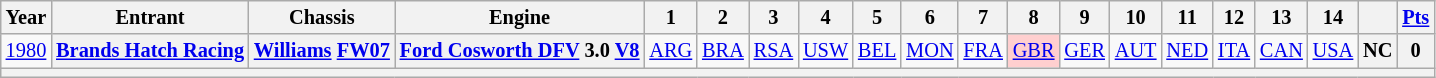<table class="wikitable" style="text-align:center; font-size:85%">
<tr>
<th>Year</th>
<th>Entrant</th>
<th>Chassis</th>
<th>Engine</th>
<th>1</th>
<th>2</th>
<th>3</th>
<th>4</th>
<th>5</th>
<th>6</th>
<th>7</th>
<th>8</th>
<th>9</th>
<th>10</th>
<th>11</th>
<th>12</th>
<th>13</th>
<th>14</th>
<th></th>
<th><a href='#'>Pts</a></th>
</tr>
<tr>
<td><a href='#'>1980</a></td>
<th nowrap><a href='#'>Brands Hatch Racing</a></th>
<th nowrap><a href='#'>Williams</a> <a href='#'>FW07</a></th>
<th nowrap><a href='#'>Ford Cosworth DFV</a> 3.0 <a href='#'>V8</a></th>
<td><a href='#'>ARG</a></td>
<td><a href='#'>BRA</a></td>
<td><a href='#'>RSA</a></td>
<td><a href='#'>USW</a></td>
<td><a href='#'>BEL</a></td>
<td><a href='#'>MON</a></td>
<td><a href='#'>FRA</a></td>
<td style="background:#FFCFCF;"><a href='#'>GBR</a><br></td>
<td><a href='#'>GER</a></td>
<td><a href='#'>AUT</a></td>
<td><a href='#'>NED</a></td>
<td><a href='#'>ITA</a></td>
<td><a href='#'>CAN</a></td>
<td><a href='#'>USA</a></td>
<th>NC</th>
<th>0</th>
</tr>
<tr>
<th colspan="20"></th>
</tr>
</table>
